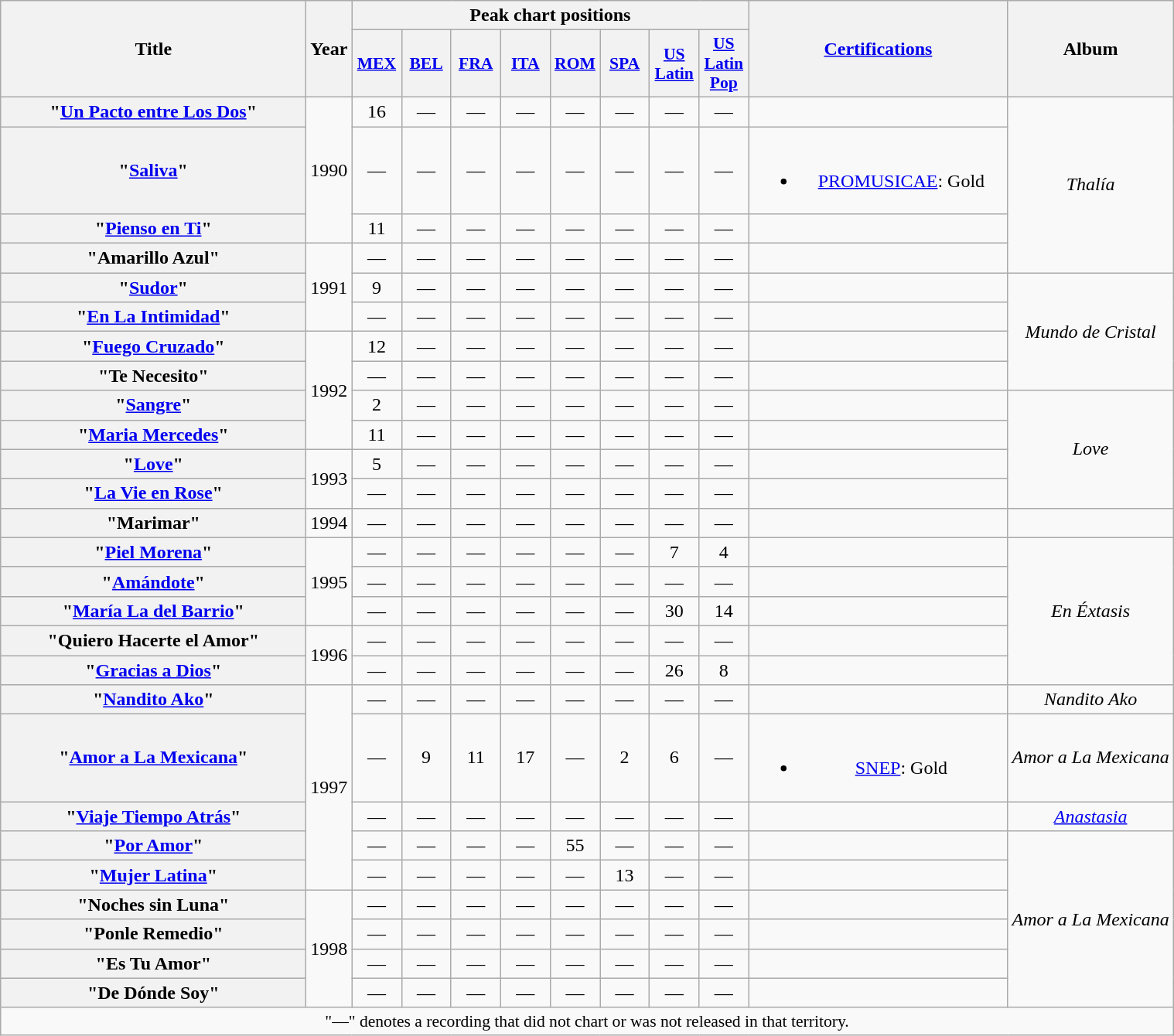<table class="wikitable plainrowheaders" style="text-align:center;">
<tr>
<th scope="col" rowspan="2" style="width:16em;">Title</th>
<th scope="col" rowspan="2" style="width:1em;">Year</th>
<th colspan="8" scope="col">Peak chart positions</th>
<th scope="col" rowspan="2" style="width:13.5em;"><a href='#'>Certifications</a></th>
<th scope="col" rowspan="2">Album</th>
</tr>
<tr>
<th scope="col" style="width:2.5em;font-size:90%;"><a href='#'>MEX</a><br></th>
<th scope="col" style="width:2.5em;font-size:90%;"><a href='#'>BEL</a><br></th>
<th scope="col" style="width:2.5em;font-size:90%;"><a href='#'>FRA</a><br></th>
<th scope="col" style="width:2.5em;font-size:90%;"><a href='#'>ITA</a><br></th>
<th scope="col" style="width:2.5em;font-size:90%;"><a href='#'>ROM</a><br></th>
<th scope="col" style="width:2.5em;font-size:90%;"><a href='#'>SPA</a><br></th>
<th scope="col" style="width:2.5em;font-size:90%;"><a href='#'>US<br>Latin</a><br></th>
<th scope="col" style="width:2.5em;font-size:90%;"><a href='#'>US<br>Latin<br>Pop</a><br></th>
</tr>
<tr>
<th scope="row">"<a href='#'>Un Pacto entre Los Dos</a>"</th>
<td rowspan="3">1990</td>
<td>16</td>
<td>—</td>
<td>—</td>
<td>—</td>
<td>—</td>
<td>—</td>
<td>—</td>
<td>—</td>
<td></td>
<td rowspan="4"><em>Thalía</em> </td>
</tr>
<tr>
<th scope="row">"<a href='#'>Saliva</a>"</th>
<td>—</td>
<td>—</td>
<td>—</td>
<td>—</td>
<td>—</td>
<td>—</td>
<td>—</td>
<td>—</td>
<td><br><ul><li><a href='#'>PROMUSICAE</a>: Gold</li></ul></td>
</tr>
<tr>
<th scope="row">"<a href='#'>Pienso en Ti</a>"</th>
<td>11</td>
<td>—</td>
<td>—</td>
<td>—</td>
<td>—</td>
<td>—</td>
<td>—</td>
<td>—</td>
<td></td>
</tr>
<tr>
<th scope="row">"Amarillo Azul"</th>
<td rowspan="3">1991</td>
<td>—</td>
<td>—</td>
<td>—</td>
<td>—</td>
<td>—</td>
<td>—</td>
<td>—</td>
<td>—</td>
<td></td>
</tr>
<tr>
<th scope="row">"<a href='#'>Sudor</a>"</th>
<td>9</td>
<td>—</td>
<td>—</td>
<td>—</td>
<td>—</td>
<td>—</td>
<td>—</td>
<td>—</td>
<td></td>
<td rowspan="4"><em>Mundo de Cristal</em></td>
</tr>
<tr>
<th scope="row">"<a href='#'>En La Intimidad</a>"</th>
<td>—</td>
<td>—</td>
<td>—</td>
<td>—</td>
<td>—</td>
<td>—</td>
<td>—</td>
<td>—</td>
<td></td>
</tr>
<tr>
<th scope="row">"<a href='#'>Fuego Cruzado</a>"</th>
<td rowspan="4">1992</td>
<td>12</td>
<td>—</td>
<td>—</td>
<td>—</td>
<td>—</td>
<td>—</td>
<td>—</td>
<td>—</td>
<td></td>
</tr>
<tr>
<th scope="row">"Te Necesito"</th>
<td>—</td>
<td>—</td>
<td>—</td>
<td>—</td>
<td>—</td>
<td>—</td>
<td>—</td>
<td>—</td>
<td></td>
</tr>
<tr>
<th scope="row">"<a href='#'>Sangre</a>"</th>
<td>2</td>
<td>—</td>
<td>—</td>
<td>—</td>
<td>—</td>
<td>—</td>
<td>—</td>
<td>—</td>
<td></td>
<td rowspan="4"><em>Love</em></td>
</tr>
<tr>
<th scope="row">"<a href='#'>Maria Mercedes</a>"</th>
<td>11</td>
<td>—</td>
<td>—</td>
<td>—</td>
<td>—</td>
<td>—</td>
<td>—</td>
<td>—</td>
<td></td>
</tr>
<tr>
<th scope="row">"<a href='#'>Love</a>"</th>
<td rowspan="2">1993</td>
<td>5</td>
<td>—</td>
<td>—</td>
<td>—</td>
<td>—</td>
<td>—</td>
<td>—</td>
<td>—</td>
<td></td>
</tr>
<tr>
<th scope="row">"<a href='#'>La Vie en Rose</a>"</th>
<td>—</td>
<td>—</td>
<td>—</td>
<td>—</td>
<td>—</td>
<td>—</td>
<td>—</td>
<td>—</td>
<td></td>
</tr>
<tr>
<th scope="row">"Marimar"</th>
<td>1994</td>
<td>—</td>
<td>—</td>
<td>—</td>
<td>—</td>
<td>—</td>
<td>—</td>
<td>—</td>
<td>—</td>
<td></td>
<td></td>
</tr>
<tr>
<th scope="row">"<a href='#'>Piel Morena</a>"</th>
<td rowspan="3">1995</td>
<td>—</td>
<td>—</td>
<td>—</td>
<td>—</td>
<td>—</td>
<td>—</td>
<td>7</td>
<td>4</td>
<td></td>
<td rowspan="5"><em>En Éxtasis</em></td>
</tr>
<tr>
<th scope="row">"<a href='#'>Amándote</a>"</th>
<td>—</td>
<td>—</td>
<td>—</td>
<td>—</td>
<td>—</td>
<td>—</td>
<td>—</td>
<td>—</td>
<td></td>
</tr>
<tr>
<th scope="row">"<a href='#'>María La del Barrio</a>"</th>
<td>—</td>
<td>—</td>
<td>—</td>
<td>—</td>
<td>—</td>
<td>—</td>
<td>30</td>
<td>14</td>
<td></td>
</tr>
<tr>
<th scope="row">"Quiero Hacerte el Amor"</th>
<td rowspan="2">1996</td>
<td>—</td>
<td>—</td>
<td>—</td>
<td>—</td>
<td>—</td>
<td>—</td>
<td>—</td>
<td>—</td>
<td></td>
</tr>
<tr>
<th scope="row">"<a href='#'>Gracias a Dios</a>"</th>
<td>—</td>
<td>—</td>
<td>—</td>
<td>—</td>
<td>—</td>
<td>—</td>
<td>26</td>
<td>8</td>
<td></td>
</tr>
<tr>
<th scope="row">"<a href='#'>Nandito Ako</a>"</th>
<td rowspan="5">1997</td>
<td>—</td>
<td>—</td>
<td>—</td>
<td>—</td>
<td>—</td>
<td>—</td>
<td>—</td>
<td>—</td>
<td></td>
<td><em>Nandito Ako</em></td>
</tr>
<tr>
<th scope="row">"<a href='#'>Amor a La Mexicana</a>"</th>
<td>—</td>
<td>9</td>
<td>11</td>
<td>17</td>
<td>—</td>
<td>2</td>
<td>6</td>
<td>—</td>
<td><br><ul><li><a href='#'>SNEP</a>: Gold</li></ul></td>
<td><em>Amor a La Mexicana</em></td>
</tr>
<tr>
<th scope="row">"<a href='#'>Viaje Tiempo Atrás</a>"</th>
<td>—</td>
<td>—</td>
<td>—</td>
<td>—</td>
<td>—</td>
<td>—</td>
<td>—</td>
<td>—</td>
<td></td>
<td><em><a href='#'>Anastasia</a></em></td>
</tr>
<tr>
<th scope="row">"<a href='#'>Por Amor</a>"</th>
<td>—</td>
<td>—</td>
<td>—</td>
<td>—</td>
<td>55</td>
<td>—</td>
<td>—</td>
<td>—</td>
<td></td>
<td rowspan="6"><em>Amor a La Mexicana</em></td>
</tr>
<tr>
<th scope="row">"<a href='#'>Mujer Latina</a>"</th>
<td>—</td>
<td>—</td>
<td>—</td>
<td>—</td>
<td>—</td>
<td>13</td>
<td>—</td>
<td>—</td>
<td></td>
</tr>
<tr>
<th scope="row">"Noches sin Luna"</th>
<td rowspan="4">1998</td>
<td>—</td>
<td>—</td>
<td>—</td>
<td>—</td>
<td>—</td>
<td>—</td>
<td>—</td>
<td>—</td>
<td></td>
</tr>
<tr>
<th scope="row">"Ponle Remedio"</th>
<td>—</td>
<td>—</td>
<td>—</td>
<td>—</td>
<td>—</td>
<td>—</td>
<td>—</td>
<td>—</td>
<td></td>
</tr>
<tr>
<th scope="row">"Es Tu Amor"</th>
<td>—</td>
<td>—</td>
<td>—</td>
<td>—</td>
<td>—</td>
<td>—</td>
<td>—</td>
<td>—</td>
<td></td>
</tr>
<tr>
<th scope="row">"De Dónde Soy"</th>
<td>—</td>
<td>—</td>
<td>—</td>
<td>—</td>
<td>—</td>
<td>—</td>
<td>—</td>
<td>—</td>
<td></td>
</tr>
<tr>
<td colspan="15" style="font-size:90%">"—" denotes a recording that did not chart or was not released in that territory.</td>
</tr>
</table>
